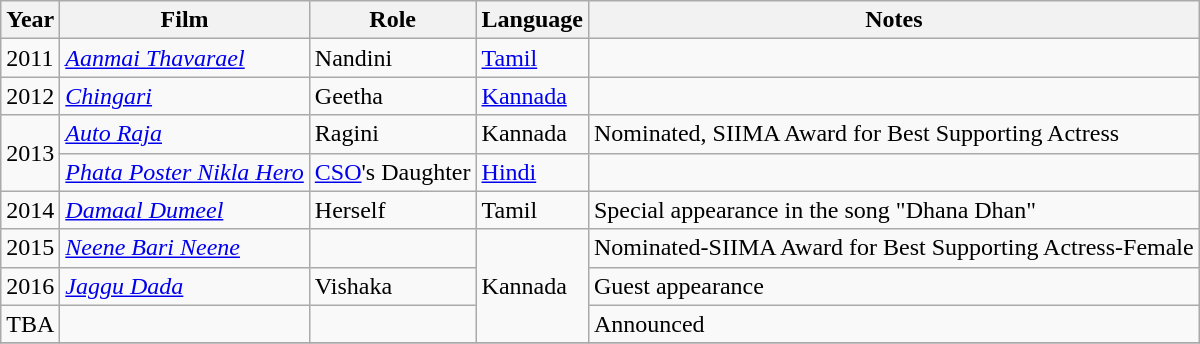<table class="wikitable sortable">
<tr>
<th>Year</th>
<th>Film</th>
<th>Role</th>
<th>Language</th>
<th>Notes</th>
</tr>
<tr>
<td>2011</td>
<td><em><a href='#'>Aanmai Thavarael</a></em></td>
<td>Nandini</td>
<td><a href='#'>Tamil</a></td>
<td></td>
</tr>
<tr>
<td>2012</td>
<td><em><a href='#'>Chingari</a></em></td>
<td>Geetha</td>
<td><a href='#'>Kannada</a></td>
<td></td>
</tr>
<tr>
<td rowspan="2">2013</td>
<td><em><a href='#'>Auto Raja</a></em></td>
<td>Ragini</td>
<td>Kannada</td>
<td>Nominated, SIIMA Award for Best Supporting Actress</td>
</tr>
<tr>
<td><em><a href='#'>Phata Poster Nikla Hero</a></em></td>
<td><a href='#'>CSO</a>'s Daughter</td>
<td><a href='#'>Hindi</a></td>
<td></td>
</tr>
<tr>
<td>2014</td>
<td><em><a href='#'>Damaal Dumeel</a></em></td>
<td>Herself</td>
<td>Tamil</td>
<td>Special appearance in the song "Dhana Dhan"</td>
</tr>
<tr>
<td>2015</td>
<td><em><a href='#'>Neene Bari Neene</a></em></td>
<td></td>
<td rowspan="3">Kannada</td>
<td>Nominated-SIIMA Award for Best Supporting Actress-Female</td>
</tr>
<tr>
<td>2016</td>
<td><em><a href='#'>Jaggu Dada</a></em></td>
<td>Vishaka</td>
<td>Guest appearance</td>
</tr>
<tr>
<td>TBA</td>
<td></td>
<td></td>
<td>Announced</td>
</tr>
<tr>
</tr>
</table>
